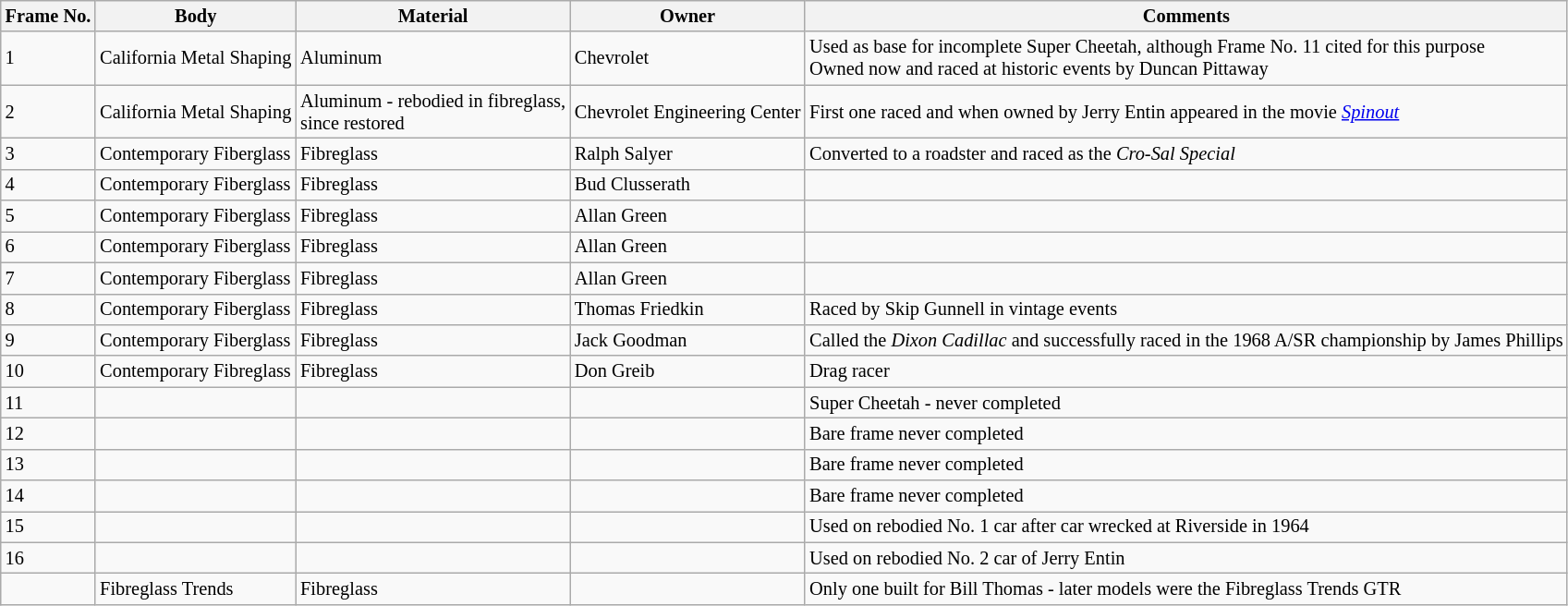<table class="wikitable" style="font-size:85%;">
<tr>
<th>Frame No.</th>
<th>Body</th>
<th>Material</th>
<th>Owner</th>
<th>Comments</th>
</tr>
<tr>
<td>1</td>
<td>California Metal Shaping</td>
<td>Aluminum</td>
<td>Chevrolet</td>
<td>Used as base for incomplete Super Cheetah, although Frame No. 11 cited for this purpose<br>Owned now and raced at historic events by Duncan Pittaway</td>
</tr>
<tr>
<td>2</td>
<td>California Metal Shaping</td>
<td>Aluminum - rebodied in fibreglass,<br>since restored</td>
<td>Chevrolet Engineering Center</td>
<td>First one raced and when owned by Jerry Entin appeared in the movie <em><a href='#'>Spinout</a></em></td>
</tr>
<tr>
<td>3</td>
<td>Contemporary Fiberglass</td>
<td>Fibreglass</td>
<td>Ralph Salyer</td>
<td>Converted to a roadster and raced as the <em>Cro-Sal Special</em></td>
</tr>
<tr>
<td>4</td>
<td>Contemporary Fiberglass</td>
<td>Fibreglass</td>
<td>Bud Clusserath</td>
<td></td>
</tr>
<tr>
<td>5</td>
<td>Contemporary Fiberglass</td>
<td>Fibreglass</td>
<td>Allan Green</td>
<td></td>
</tr>
<tr>
<td>6</td>
<td>Contemporary Fiberglass</td>
<td>Fibreglass</td>
<td>Allan Green</td>
<td></td>
</tr>
<tr>
<td>7</td>
<td>Contemporary Fiberglass</td>
<td>Fibreglass</td>
<td>Allan Green</td>
<td></td>
</tr>
<tr>
<td>8</td>
<td>Contemporary Fiberglass</td>
<td>Fibreglass</td>
<td>Thomas Friedkin</td>
<td>Raced by Skip Gunnell in vintage events</td>
</tr>
<tr>
<td>9</td>
<td>Contemporary Fiberglass</td>
<td>Fibreglass</td>
<td>Jack Goodman</td>
<td>Called the <em>Dixon Cadillac</em> and successfully raced in the 1968 A/SR championship by James Phillips</td>
</tr>
<tr>
<td>10</td>
<td>Contemporary Fibreglass</td>
<td>Fibreglass</td>
<td>Don Greib</td>
<td>Drag racer</td>
</tr>
<tr>
<td>11</td>
<td></td>
<td></td>
<td></td>
<td>Super Cheetah - never completed</td>
</tr>
<tr>
<td>12</td>
<td></td>
<td></td>
<td></td>
<td>Bare frame never completed</td>
</tr>
<tr>
<td>13</td>
<td></td>
<td></td>
<td></td>
<td>Bare frame never completed</td>
</tr>
<tr>
<td>14</td>
<td></td>
<td></td>
<td></td>
<td>Bare frame never completed</td>
</tr>
<tr>
<td>15</td>
<td></td>
<td></td>
<td></td>
<td>Used on rebodied No. 1 car after car wrecked at Riverside in 1964</td>
</tr>
<tr>
<td>16</td>
<td></td>
<td></td>
<td></td>
<td>Used on rebodied No. 2 car of Jerry Entin</td>
</tr>
<tr>
<td></td>
<td>Fibreglass Trends</td>
<td>Fibreglass</td>
<td></td>
<td>Only one built for Bill Thomas - later models were the Fibreglass Trends GTR</td>
</tr>
</table>
